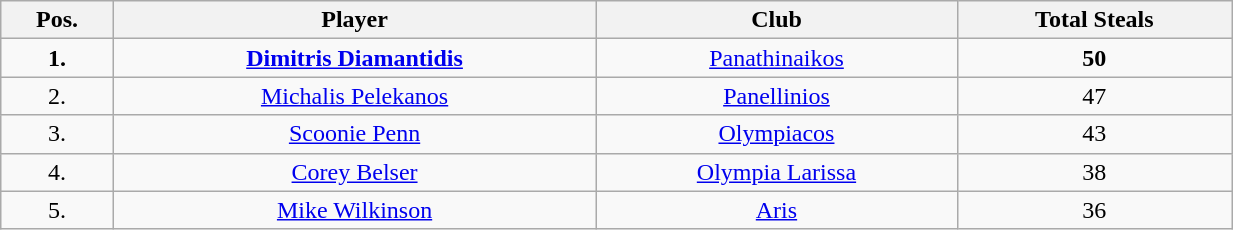<table class="wikitable" style="text-align: center;" width="65%">
<tr>
<th>Pos.</th>
<th>Player</th>
<th>Club</th>
<th>Total Steals</th>
</tr>
<tr>
<td align="center"><strong>1.</strong></td>
<td> <strong><a href='#'>Dimitris Diamantidis</a></strong></td>
<td><a href='#'>Panathinaikos</a></td>
<td align="center"><strong>50</strong></td>
</tr>
<tr>
<td align="center">2.</td>
<td> <a href='#'>Michalis Pelekanos</a></td>
<td><a href='#'>Panellinios</a></td>
<td align="center">47</td>
</tr>
<tr>
<td align="center">3.</td>
<td> <a href='#'>Scoonie Penn</a></td>
<td><a href='#'>Olympiacos</a></td>
<td align="center">43</td>
</tr>
<tr>
<td align="center">4.</td>
<td> <a href='#'>Corey Belser</a></td>
<td><a href='#'>Olympia Larissa</a></td>
<td align="center">38</td>
</tr>
<tr>
<td align="center">5.</td>
<td> <a href='#'>Mike Wilkinson</a></td>
<td><a href='#'>Aris</a></td>
<td align="center">36</td>
</tr>
</table>
